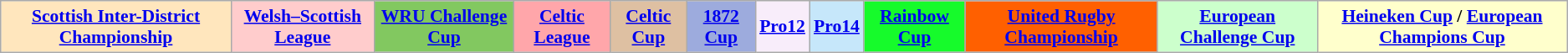<table class="wikitable" style="font-size:90%">
<tr>
<td style="text-align:center; background:#FFE6BD;"><strong><a href='#'>Scottish Inter-District Championship</a></strong></td>
<td style="text-align:center; background:#FCC;"><strong><a href='#'>Welsh–Scottish League</a></strong></td>
<td style="text-align:center; background:#82C860;"><strong><a href='#'>WRU Challenge Cup</a></strong></td>
<td style="text-align:center; background:#FFA6AA;"><strong><a href='#'>Celtic League</a></strong></td>
<td style="text-align:center; background:#DEC0A2;"><strong><a href='#'>Celtic Cup</a></strong></td>
<td style="text-align:center; background:#9DABDD;"><strong><a href='#'>1872 Cup</a></strong></td>
<td style="text-align:center; background:#F8EDFA;"><strong><a href='#'>Pro12</a></strong></td>
<td style="text-align:center; background:#C6E7FA;"><strong><a href='#'>Pro14</a></strong></td>
<td style="text-align:center; background:#16FB2B;"><strong><a href='#'>Rainbow Cup</a></strong></td>
<td style="text-align:center; background:#FF6000;"><strong><a href='#'>United Rugby Championship</a></strong></td>
<td style="text-align:center; background:#ccffcc;"><strong><a href='#'>European Challenge Cup</a></strong></td>
<td style="text-align:center; background:#ffffcc;"><strong><a href='#'>Heineken Cup</a> / <a href='#'>European Champions Cup</a></strong></td>
</tr>
</table>
